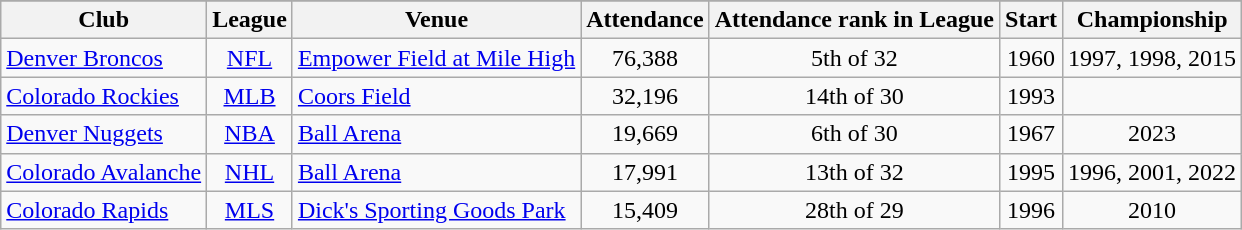<table class="wikitable">
<tr>
</tr>
<tr>
<th>Club</th>
<th>League</th>
<th>Venue</th>
<th>Attendance</th>
<th>Attendance rank in League</th>
<th>Start</th>
<th>Championship</th>
</tr>
<tr>
<td><a href='#'>Denver Broncos</a></td>
<td align=center><a href='#'>NFL</a></td>
<td><a href='#'>Empower Field at Mile High</a></td>
<td align=center>76,388</td>
<td align=center>5th of 32</td>
<td align=center>1960</td>
<td align=center>1997, 1998, 2015</td>
</tr>
<tr>
<td><a href='#'>Colorado Rockies</a></td>
<td align=center><a href='#'>MLB</a></td>
<td><a href='#'>Coors Field</a></td>
<td align=center>32,196</td>
<td align=center>14th of 30</td>
<td align=center>1993</td>
<td align=center></td>
</tr>
<tr>
<td><a href='#'>Denver Nuggets</a></td>
<td align=center><a href='#'>NBA</a></td>
<td><a href='#'>Ball Arena</a></td>
<td align=center>19,669</td>
<td align=center>6th of 30</td>
<td align=center>1967</td>
<td align=center>2023</td>
</tr>
<tr>
<td><a href='#'>Colorado Avalanche</a></td>
<td align=center><a href='#'>NHL</a></td>
<td><a href='#'>Ball Arena</a></td>
<td align=center>17,991</td>
<td align=center>13th of 32</td>
<td align=center>1995</td>
<td align=center>1996, 2001, 2022</td>
</tr>
<tr>
<td><a href='#'>Colorado Rapids</a></td>
<td align=center><a href='#'>MLS</a></td>
<td><a href='#'>Dick's Sporting Goods Park</a></td>
<td align=center>15,409</td>
<td align=center>28th of 29</td>
<td align=center>1996</td>
<td align=center>2010</td>
</tr>
</table>
